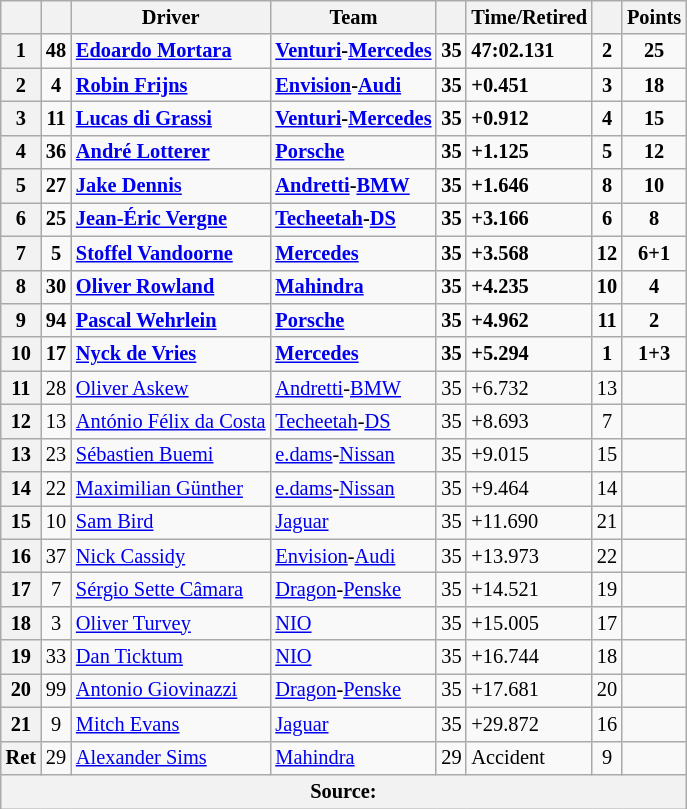<table class="wikitable sortable" style="font-size: 85%">
<tr>
<th scope="col"></th>
<th scope="col"></th>
<th scope="col">Driver</th>
<th scope="col">Team</th>
<th scope="col"></th>
<th scope="col" class="unsortable">Time/Retired</th>
<th scope="col"></th>
<th scope="col">Points</th>
</tr>
<tr>
<th scope="row">1</th>
<td align="center"><strong>48</strong></td>
<td data-sort-value="MOR"> <strong><a href='#'>Edoardo Mortara</a></strong></td>
<td><strong><a href='#'>Venturi</a>-<a href='#'>Mercedes</a></strong></td>
<td><strong>35</strong></td>
<td><strong>47:02.131</strong></td>
<td align="center"><strong>2</strong></td>
<td align="center"><strong>25</strong></td>
</tr>
<tr>
<th scope="row">2</th>
<td align="center"><strong>4</strong></td>
<td data-sort-value="FRI"> <strong><a href='#'>Robin Frijns</a></strong></td>
<td><strong><a href='#'>Envision</a>-<a href='#'>Audi</a></strong></td>
<td><strong>35</strong></td>
<td><strong>+0.451</strong></td>
<td align="center"><strong>3</strong></td>
<td align="center"><strong>18</strong></td>
</tr>
<tr>
<th scope="row">3</th>
<td align="center"><strong>11</strong></td>
<td data-sort-value="DIG"> <strong><a href='#'>Lucas di Grassi</a></strong></td>
<td><strong><a href='#'>Venturi</a>-<a href='#'>Mercedes</a></strong></td>
<td><strong>35</strong></td>
<td><strong>+0.912</strong></td>
<td align="center"><strong>4</strong></td>
<td align="center"><strong>15</strong></td>
</tr>
<tr>
<th scope="row">4</th>
<td align="center"><strong>36</strong></td>
<td data-sort-value="LOT"> <strong><a href='#'>André Lotterer</a></strong></td>
<td><strong><a href='#'>Porsche</a></strong></td>
<td><strong>35</strong></td>
<td><strong>+1.125</strong></td>
<td align="center"><strong>5</strong></td>
<td align="center"><strong>12</strong></td>
</tr>
<tr>
<th scope="row">5</th>
<td align="center"><strong>27</strong></td>
<td data-sort-value="DEN"> <strong><a href='#'>Jake Dennis</a></strong></td>
<td><strong><a href='#'>Andretti</a>-<a href='#'>BMW</a></strong></td>
<td><strong>35</strong></td>
<td><strong>+1.646</strong></td>
<td align="center"><strong>8</strong></td>
<td align="center"><strong>10</strong></td>
</tr>
<tr>
<th scope="row">6</th>
<td align="center"><strong>25</strong></td>
<td data-sort-value="JEV"> <strong><a href='#'>Jean-Éric Vergne</a></strong></td>
<td><strong><a href='#'>Techeetah</a>-<a href='#'>DS</a></strong></td>
<td><strong>35</strong></td>
<td><strong>+3.166</strong></td>
<td align="center"><strong>6</strong></td>
<td align="center"><strong>8</strong></td>
</tr>
<tr>
<th scope="row">7</th>
<td align="center"><strong>5</strong></td>
<td data-sort-value="VAN"> <strong><a href='#'>Stoffel Vandoorne</a></strong></td>
<td><strong><a href='#'>Mercedes</a></strong></td>
<td><strong>35</strong></td>
<td><strong>+3.568</strong></td>
<td align="center"><strong>12</strong></td>
<td align="center"><strong>6+1</strong></td>
</tr>
<tr>
<th scope="row">8</th>
<td align="center"><strong>30</strong></td>
<td data-sort-value="ROW"> <strong><a href='#'>Oliver Rowland</a></strong></td>
<td><strong><a href='#'>Mahindra</a></strong></td>
<td><strong>35</strong></td>
<td><strong>+4.235</strong></td>
<td align="center"><strong>10</strong></td>
<td align="center"><strong>4</strong></td>
</tr>
<tr>
<th scope="row">9</th>
<td align="center"><strong>94</strong></td>
<td data-sort-value="WEH"> <strong><a href='#'>Pascal Wehrlein</a></strong></td>
<td><strong><a href='#'>Porsche</a></strong></td>
<td><strong>35</strong></td>
<td><strong>+4.962</strong></td>
<td align="center"><strong>11</strong></td>
<td align="center"><strong>2</strong></td>
</tr>
<tr>
<th scope="row">10</th>
<td align="center"><strong>17</strong></td>
<td data-sort-value="DEV"> <strong><a href='#'>Nyck de Vries</a></strong></td>
<td><strong><a href='#'>Mercedes</a></strong></td>
<td><strong>35</strong></td>
<td><strong>+5.294</strong></td>
<td align="center"><strong>1</strong></td>
<td align="center"><strong>1+3</strong></td>
</tr>
<tr>
<th scope="row">11</th>
<td align="center">28</td>
<td data-sort-value="ASK"> <a href='#'>Oliver Askew</a></td>
<td><a href='#'>Andretti</a>-<a href='#'>BMW</a></td>
<td>35</td>
<td>+6.732</td>
<td align="center">13</td>
<td align="center"></td>
</tr>
<tr>
<th scope="row">12</th>
<td align="center">13</td>
<td data-sort-value="DAC"> <a href='#'>António Félix da Costa</a></td>
<td><a href='#'>Techeetah</a>-<a href='#'>DS</a></td>
<td>35</td>
<td>+8.693</td>
<td align="center">7</td>
<td align="center"></td>
</tr>
<tr>
<th scope="row">13</th>
<td align="center">23</td>
<td data-sort-value="BUE"> <a href='#'>Sébastien Buemi</a></td>
<td><a href='#'>e.dams</a>-<a href='#'>Nissan</a></td>
<td>35</td>
<td>+9.015</td>
<td align="center">15</td>
<td align="center"></td>
</tr>
<tr>
<th scope="row">14</th>
<td align="center">22</td>
<td data-sort-value="GUE"> <a href='#'>Maximilian Günther</a></td>
<td><a href='#'>e.dams</a>-<a href='#'>Nissan</a></td>
<td>35</td>
<td>+9.464</td>
<td align="center">14</td>
<td align="center"></td>
</tr>
<tr>
<th scope="row">15</th>
<td align="center">10</td>
<td data-sort-value="BIR"> <a href='#'>Sam Bird</a></td>
<td><a href='#'>Jaguar</a></td>
<td>35</td>
<td>+11.690</td>
<td align="center">21</td>
<td align="center"></td>
</tr>
<tr>
<th scope="row">16</th>
<td align="center">37</td>
<td data-sort-value="CAS"> <a href='#'>Nick Cassidy</a></td>
<td><a href='#'>Envision</a>-<a href='#'>Audi</a></td>
<td>35</td>
<td>+13.973</td>
<td align="center">22</td>
<td align="center"></td>
</tr>
<tr>
<th scope="row">17</th>
<td align="center">7</td>
<td data-sort-value="SET"> <a href='#'>Sérgio Sette Câmara</a></td>
<td><a href='#'>Dragon</a>-<a href='#'>Penske</a></td>
<td>35</td>
<td>+14.521</td>
<td align="center">19</td>
<td align="center"></td>
</tr>
<tr>
<th scope="row">18</th>
<td align="center">3</td>
<td data-sort-value="TUR"> <a href='#'>Oliver Turvey</a></td>
<td><a href='#'>NIO</a></td>
<td>35</td>
<td>+15.005</td>
<td align="center">17</td>
<td align="center"></td>
</tr>
<tr>
<th scope="row">19</th>
<td align="center">33</td>
<td data-sort-value="TIC"> <a href='#'>Dan Ticktum</a></td>
<td><a href='#'>NIO</a></td>
<td>35</td>
<td>+16.744</td>
<td align="center">18</td>
<td align="center"></td>
</tr>
<tr>
<th scope="row">20</th>
<td align="center">99</td>
<td data-sort-value="GIO"> <a href='#'>Antonio Giovinazzi</a></td>
<td><a href='#'>Dragon</a>-<a href='#'>Penske</a></td>
<td>35</td>
<td>+17.681</td>
<td align="center">20</td>
<td align="center"></td>
</tr>
<tr>
<th scope="row">21</th>
<td align="center">9</td>
<td data-sort-value="EVA"> <a href='#'>Mitch Evans</a></td>
<td><a href='#'>Jaguar</a></td>
<td>35</td>
<td>+29.872</td>
<td align="center">16</td>
<td align="center"></td>
</tr>
<tr>
<th scope="row">Ret</th>
<td align="center">29</td>
<td data-sort-value="SIM"> <a href='#'>Alexander Sims</a></td>
<td><a href='#'>Mahindra</a></td>
<td>29</td>
<td>Accident</td>
<td align="center">9</td>
<td align="center"></td>
</tr>
<tr>
<th colspan="8">Source:</th>
</tr>
</table>
